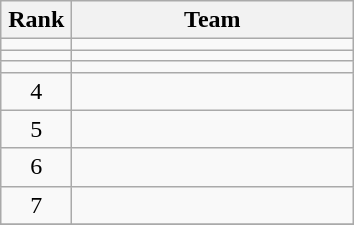<table class="wikitable" style="text-align:center;">
<tr>
<th width=40>Rank</th>
<th width=180>Team</th>
</tr>
<tr>
<td></td>
<td align=left></td>
</tr>
<tr>
<td></td>
<td align=left></td>
</tr>
<tr>
<td></td>
<td align=left></td>
</tr>
<tr>
<td>4</td>
<td align=left></td>
</tr>
<tr>
<td>5</td>
<td align=left></td>
</tr>
<tr>
<td>6</td>
<td align=left></td>
</tr>
<tr>
<td>7</td>
<td align=left></td>
</tr>
<tr>
</tr>
</table>
